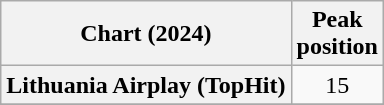<table class="wikitable plainrowheaders" style="text-align:center">
<tr>
<th scope="col">Chart (2024)</th>
<th scope="col">Peak<br>position</th>
</tr>
<tr>
<th scope="row">Lithuania Airplay (TopHit)</th>
<td>15</td>
</tr>
<tr>
</tr>
</table>
